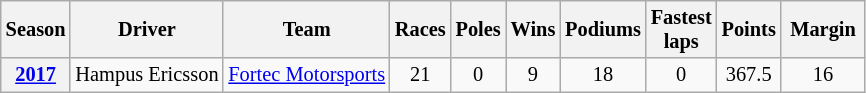<table class="wikitable " style="font-size:85%; text-align:center;">
<tr>
<th scope=col>Season</th>
<th scope=col>Driver</th>
<th scope=col>Team</th>
<th scope=col>Races</th>
<th scope=col>Poles</th>
<th scope=col>Wins</th>
<th scope=col>Podiums</th>
<th scope=col width="40">Fastest laps</th>
<th scope=col>Points</th>
<th scope=col width="50">Margin</th>
</tr>
<tr>
<th><a href='#'>2017</a></th>
<td align=left> Hampus Ericsson</td>
<td align=left> <a href='#'>Fortec Motorsports</a></td>
<td>21</td>
<td>0</td>
<td>9</td>
<td>18</td>
<td>0</td>
<td>367.5</td>
<td>16</td>
</tr>
</table>
